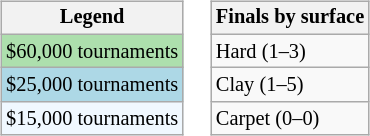<table>
<tr valign=top>
<td><br><table class="wikitable" style="font-size:85%">
<tr>
<th>Legend</th>
</tr>
<tr style="background:#addfad;">
<td>$60,000 tournaments</td>
</tr>
<tr style="background:lightblue;">
<td>$25,000 tournaments</td>
</tr>
<tr style="background:#f0f8ff;">
<td>$15,000 tournaments</td>
</tr>
</table>
</td>
<td><br><table class="wikitable" style="font-size:85%">
<tr>
<th>Finals by surface</th>
</tr>
<tr>
<td>Hard (1–3)</td>
</tr>
<tr>
<td>Clay (1–5)</td>
</tr>
<tr>
<td>Carpet (0–0)</td>
</tr>
</table>
</td>
</tr>
</table>
